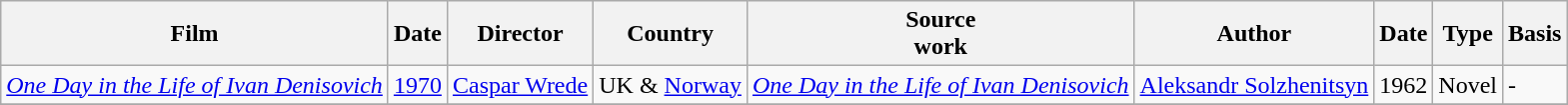<table class="wikitable">
<tr>
<th>Film</th>
<th>Date</th>
<th>Director</th>
<th>Country</th>
<th>Source<br>work</th>
<th>Author</th>
<th>Date</th>
<th>Type</th>
<th>Basis</th>
</tr>
<tr>
<td><em><a href='#'>One Day in the Life of Ivan Denisovich</a></em></td>
<td><a href='#'>1970</a></td>
<td><a href='#'>Caspar Wrede</a></td>
<td>UK & <a href='#'>Norway</a></td>
<td><em><a href='#'>One Day in the Life of Ivan Denisovich</a></em></td>
<td><a href='#'>Aleksandr Solzhenitsyn</a></td>
<td>1962</td>
<td>Novel</td>
<td>-</td>
</tr>
<tr>
</tr>
</table>
